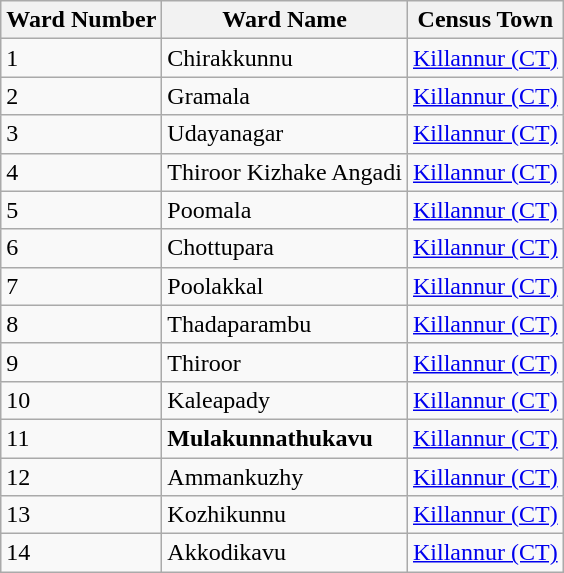<table class="wikitable sortable">
<tr>
<th>Ward Number</th>
<th>Ward Name</th>
<th>Census Town</th>
</tr>
<tr>
<td>1</td>
<td>Chirakkunnu</td>
<td><a href='#'>Killannur (CT)</a></td>
</tr>
<tr>
<td>2</td>
<td>Gramala</td>
<td><a href='#'>Killannur (CT)</a></td>
</tr>
<tr>
<td>3</td>
<td>Udayanagar</td>
<td><a href='#'>Killannur (CT)</a></td>
</tr>
<tr>
<td>4</td>
<td>Thiroor Kizhake Angadi</td>
<td><a href='#'>Killannur (CT)</a></td>
</tr>
<tr>
<td>5</td>
<td>Poomala</td>
<td><a href='#'>Killannur (CT)</a></td>
</tr>
<tr>
<td>6</td>
<td>Chottupara</td>
<td><a href='#'>Killannur (CT)</a></td>
</tr>
<tr>
<td>7</td>
<td>Poolakkal</td>
<td><a href='#'>Killannur (CT)</a></td>
</tr>
<tr>
<td>8</td>
<td>Thadaparambu</td>
<td><a href='#'>Killannur (CT)</a></td>
</tr>
<tr>
<td>9</td>
<td>Thiroor</td>
<td><a href='#'>Killannur (CT)</a></td>
</tr>
<tr>
<td>10</td>
<td>Kaleapady</td>
<td><a href='#'>Killannur (CT)</a></td>
</tr>
<tr>
<td>11</td>
<td><strong>Mulakunnathukavu</strong></td>
<td><a href='#'>Killannur (CT)</a></td>
</tr>
<tr>
<td>12</td>
<td>Ammankuzhy</td>
<td><a href='#'>Killannur (CT)</a></td>
</tr>
<tr>
<td>13</td>
<td>Kozhikunnu</td>
<td><a href='#'>Killannur (CT)</a></td>
</tr>
<tr>
<td>14</td>
<td>Akkodikavu</td>
<td><a href='#'>Killannur (CT)</a></td>
</tr>
</table>
